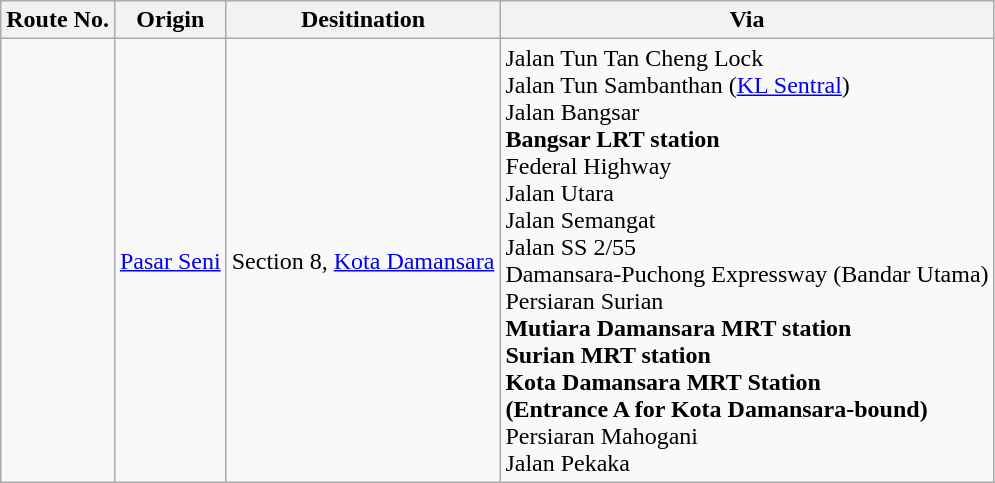<table class="wikitable">
<tr>
<th>Route No.</th>
<th>Origin</th>
<th>Desitination</th>
<th>Via</th>
</tr>
<tr>
<td></td>
<td><a href='#'>Pasar Seni</a></td>
<td>Section 8, <a href='#'>Kota Damansara</a></td>
<td>Jalan Tun Tan Cheng Lock <br> Jalan Tun Sambanthan (<a href='#'>KL Sentral</a>)<br> Jalan Bangsar <br>  <strong>Bangsar LRT station</strong> <br> Federal Highway <br> Jalan Utara <br> Jalan Semangat <br> Jalan SS 2/55 <br> Damansara-Puchong Expressway (Bandar Utama)<br> Persiaran Surian <br>  <strong>Mutiara Damansara MRT station</strong> <br>  <strong>Surian MRT station</strong> <br> <strong>Kota Damansara MRT Station <br> (Entrance A for Kota Damansara-bound)</strong><br> Persiaran Mahogani <br> Jalan Pekaka</td>
</tr>
</table>
